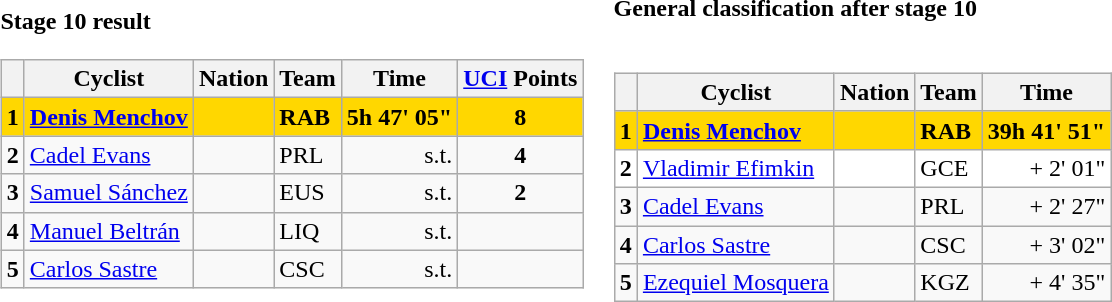<table>
<tr>
<td><strong>Stage 10 result</strong><br><table class="wikitable">
<tr>
<th></th>
<th>Cyclist</th>
<th>Nation</th>
<th>Team</th>
<th>Time</th>
<th><a href='#'>UCI</a> Points</th>
</tr>
<tr bgcolor=gold>
<td><strong>1</strong></td>
<td><strong><a href='#'>Denis Menchov</a></strong></td>
<td><strong></strong></td>
<td><strong>RAB</strong></td>
<td align=right><strong>5h 47' 05"</strong></td>
<td align=center><strong>8</strong></td>
</tr>
<tr>
<td><strong>2</strong></td>
<td><a href='#'>Cadel Evans</a></td>
<td></td>
<td>PRL</td>
<td align=right>s.t.</td>
<td align=center><strong>4</strong></td>
</tr>
<tr>
<td><strong>3</strong></td>
<td><a href='#'>Samuel Sánchez</a></td>
<td></td>
<td>EUS</td>
<td align="right">s.t.</td>
<td align=center><strong>2</strong></td>
</tr>
<tr>
<td><strong>4</strong></td>
<td><a href='#'>Manuel Beltrán</a></td>
<td></td>
<td>LIQ</td>
<td align="right">s.t.</td>
<td></td>
</tr>
<tr>
<td><strong>5</strong></td>
<td><a href='#'>Carlos Sastre</a></td>
<td></td>
<td>CSC</td>
<td align="right">s.t.</td>
<td></td>
</tr>
</table>
</td>
<td><strong>General classification after stage 10<br></strong><br><table class="wikitable">
<tr>
<th></th>
<th>Cyclist</th>
<th>Nation</th>
<th>Team</th>
<th>Time</th>
</tr>
<tr bgcolor=gold>
<td><strong>1</strong></td>
<td><strong><a href='#'>Denis Menchov</a></strong></td>
<td><strong></strong></td>
<td><strong>RAB</strong></td>
<td align=right><strong>39h 41' 51"</strong></td>
</tr>
<tr bgcolor=white>
<td><strong>2</strong></td>
<td><a href='#'>Vladimir Efimkin</a></td>
<td></td>
<td>GCE</td>
<td align=right>+ 2' 01"</td>
</tr>
<tr>
<td><strong>3</strong></td>
<td><a href='#'>Cadel Evans</a></td>
<td></td>
<td>PRL</td>
<td align="right">+ 2' 27"</td>
</tr>
<tr>
<td><strong>4</strong></td>
<td><a href='#'>Carlos Sastre</a></td>
<td></td>
<td>CSC</td>
<td align="right">+ 3' 02"</td>
</tr>
<tr>
<td><strong>5</strong></td>
<td><a href='#'>Ezequiel Mosquera</a></td>
<td></td>
<td>KGZ</td>
<td align="right">+ 4' 35"</td>
</tr>
</table>
</td>
</tr>
</table>
